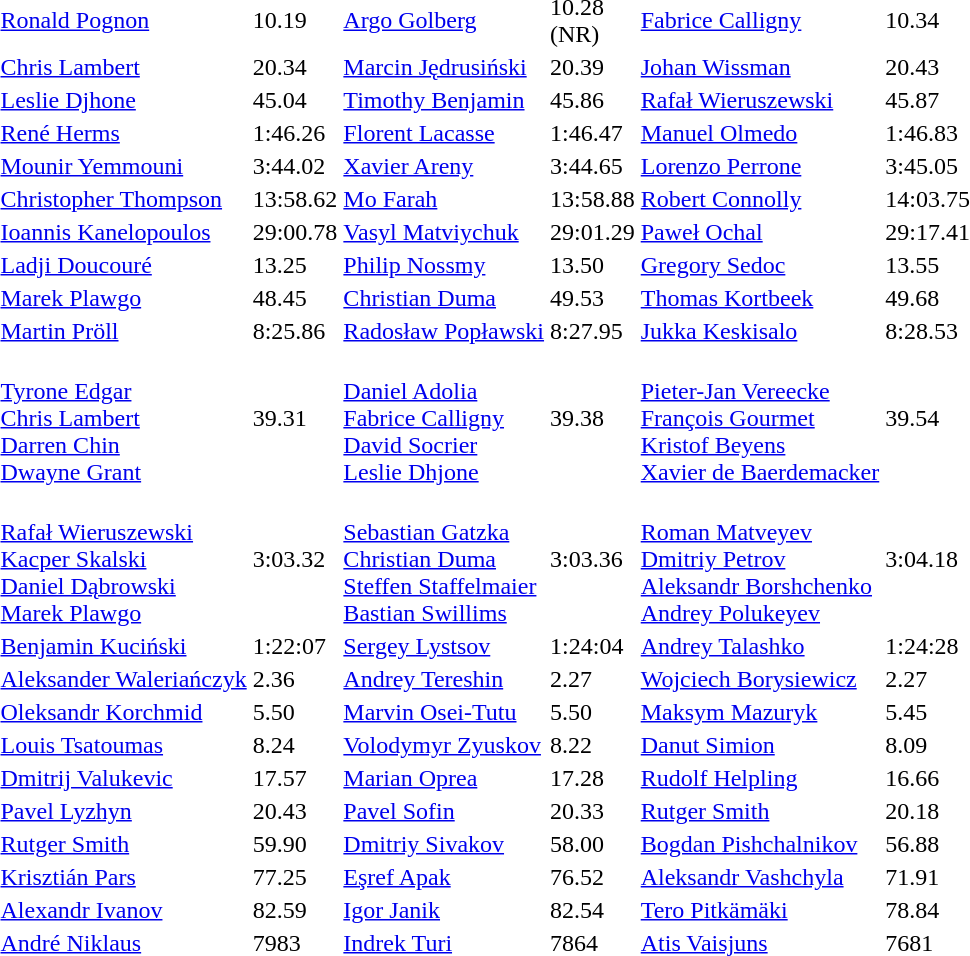<table>
<tr>
<td></td>
<td><a href='#'>Ronald Pognon</a> <br> 	<em></em></td>
<td>10.19</td>
<td><a href='#'>Argo Golberg</a> <br> 	<em></em></td>
<td>10.28<br>(NR)</td>
<td><a href='#'>Fabrice Calligny</a> <br><em></em></td>
<td>10.34</td>
</tr>
<tr>
<td></td>
<td><a href='#'>Chris Lambert</a> <br> <em></em></td>
<td>20.34</td>
<td><a href='#'>Marcin Jędrusiński</a> <br> <em></em></td>
<td>20.39</td>
<td><a href='#'>Johan Wissman</a> <br> <em></em></td>
<td>20.43</td>
</tr>
<tr>
<td></td>
<td><a href='#'>Leslie Djhone</a> <br> <em></em></td>
<td>45.04</td>
<td><a href='#'>Timothy Benjamin</a> <br> <em></em></td>
<td>45.86</td>
<td><a href='#'>Rafał Wieruszewski</a> <br> <em></em></td>
<td>45.87</td>
</tr>
<tr>
<td></td>
<td><a href='#'>René Herms</a> <br> <em></em></td>
<td>1:46.26</td>
<td><a href='#'>Florent Lacasse</a> <br> <em></em></td>
<td>1:46.47</td>
<td><a href='#'>Manuel Olmedo</a> <br> <em></em></td>
<td>1:46.83</td>
</tr>
<tr>
<td></td>
<td><a href='#'>Mounir Yemmouni</a> <br> <em></em></td>
<td>3:44.02</td>
<td><a href='#'>Xavier Areny</a> <br> <em></em></td>
<td>3:44.65</td>
<td><a href='#'>Lorenzo Perrone</a> <br> <em></em></td>
<td>3:45.05</td>
</tr>
<tr>
<td></td>
<td><a href='#'>Christopher Thompson</a> <br> <em></em></td>
<td>13:58.62</td>
<td><a href='#'>Mo Farah</a> <br> <em></em></td>
<td>13:58.88</td>
<td><a href='#'>Robert Connolly</a> <br> <em></em></td>
<td>14:03.75</td>
</tr>
<tr>
<td></td>
<td><a href='#'>Ioannis Kanelopoulos</a> <br> <em></em></td>
<td>29:00.78</td>
<td><a href='#'>Vasyl Matviychuk</a> <br> <em></em></td>
<td>29:01.29</td>
<td><a href='#'>Paweł Ochal</a> <br> <em></em></td>
<td>29:17.41</td>
</tr>
<tr>
<td></td>
<td><a href='#'>Ladji Doucouré</a> <br> <em></em></td>
<td>13.25</td>
<td><a href='#'>Philip Nossmy</a> <br> <em></em></td>
<td>13.50</td>
<td><a href='#'>Gregory Sedoc</a> <br> <em></em></td>
<td>13.55</td>
</tr>
<tr>
<td></td>
<td><a href='#'>Marek Plawgo</a> <br> <em></em></td>
<td>48.45</td>
<td><a href='#'>Christian Duma</a> <br> <em></em></td>
<td>49.53</td>
<td><a href='#'>Thomas Kortbeek</a> <br> <em></em></td>
<td>49.68</td>
</tr>
<tr>
<td></td>
<td><a href='#'>Martin Pröll</a> <br> <em></em></td>
<td>8:25.86</td>
<td><a href='#'>Radosław Popławski</a> <br> <em></em></td>
<td>8:27.95</td>
<td><a href='#'>Jukka Keskisalo</a> <br> <em></em></td>
<td>8:28.53</td>
</tr>
<tr>
<td></td>
<td><em></em><br><a href='#'>Tyrone Edgar</a><br> <a href='#'>Chris Lambert</a><br><a href='#'>Darren Chin</a><br><a href='#'>Dwayne Grant</a></td>
<td>39.31</td>
<td><em></em><br><a href='#'>Daniel Adolia</a><br> <a href='#'>Fabrice Calligny</a><br><a href='#'>David Socrier</a><br><a href='#'>Leslie Dhjone</a></td>
<td>39.38</td>
<td><em></em><br><a href='#'>Pieter-Jan Vereecke</a><br> <a href='#'>François Gourmet</a><br><a href='#'>Kristof Beyens</a><br><a href='#'>Xavier de Baerdemacker</a></td>
<td>39.54</td>
</tr>
<tr>
<td></td>
<td><em></em><br><a href='#'>Rafał Wieruszewski</a><br> <a href='#'>Kacper Skalski</a><br><a href='#'>Daniel Dąbrowski</a><br><a href='#'>Marek Plawgo</a></td>
<td>3:03.32</td>
<td><em></em><br><a href='#'>Sebastian Gatzka</a><br> <a href='#'>Christian Duma</a><br><a href='#'>Steffen Staffelmaier</a><br><a href='#'>Bastian Swillims</a></td>
<td>3:03.36</td>
<td><em></em><br><a href='#'>Roman Matveyev</a><br> <a href='#'>Dmitriy Petrov</a><br><a href='#'>Aleksandr Borshchenko</a><br><a href='#'>Andrey Polukeyev</a></td>
<td>3:04.18</td>
</tr>
<tr>
<td></td>
<td><a href='#'>Benjamin Kuciński</a> <br> <em></em></td>
<td>1:22:07</td>
<td><a href='#'>Sergey Lystsov</a> <br> <em></em></td>
<td>1:24:04</td>
<td><a href='#'>Andrey Talashko</a> <br> <em></em></td>
<td>1:24:28</td>
</tr>
<tr>
<td></td>
<td><a href='#'>Aleksander Waleriańczyk</a> <br> <em></em></td>
<td>2.36</td>
<td><a href='#'>Andrey Tereshin</a> <br> <em></em></td>
<td>2.27</td>
<td><a href='#'>Wojciech Borysiewicz</a> <br> <em></em></td>
<td>2.27</td>
</tr>
<tr>
<td></td>
<td><a href='#'>Oleksandr Korchmid</a> <br> <em></em></td>
<td>5.50</td>
<td><a href='#'>Marvin Osei-Tutu</a> <br> <em></em></td>
<td>5.50</td>
<td><a href='#'>Maksym Mazuryk</a> <br> <em></em></td>
<td>5.45</td>
</tr>
<tr>
<td></td>
<td><a href='#'>Louis Tsatoumas</a> <br> <em></em></td>
<td>8.24</td>
<td><a href='#'>Volodymyr Zyuskov</a> <br> <em></em></td>
<td>8.22</td>
<td><a href='#'>Danut Simion</a> <br> <em></em></td>
<td>8.09</td>
</tr>
<tr>
<td></td>
<td><a href='#'>Dmitrij Valukevic</a> <br> <em></em></td>
<td>17.57</td>
<td><a href='#'>Marian Oprea</a> <br> <em></em></td>
<td>17.28</td>
<td><a href='#'>Rudolf Helpling</a> <br> <em></em></td>
<td>16.66</td>
</tr>
<tr>
<td></td>
<td><a href='#'>Pavel Lyzhyn</a> <br> <em></em></td>
<td>20.43</td>
<td><a href='#'>Pavel Sofin</a> <br> <em></em></td>
<td>20.33</td>
<td><a href='#'>Rutger Smith</a> <br> <em></em></td>
<td>20.18</td>
</tr>
<tr>
<td></td>
<td><a href='#'>Rutger Smith</a> <br> <em></em></td>
<td>59.90</td>
<td><a href='#'>Dmitriy Sivakov</a> <br> <em></em></td>
<td>58.00</td>
<td><a href='#'>Bogdan Pishchalnikov</a> <br> <em></em></td>
<td>56.88</td>
</tr>
<tr>
<td></td>
<td><a href='#'>Krisztián Pars</a> <br> <em></em></td>
<td>77.25</td>
<td><a href='#'>Eşref Apak</a> <br> <em></em></td>
<td>76.52</td>
<td><a href='#'>Aleksandr Vashchyla</a> <br> <em></em></td>
<td>71.91</td>
</tr>
<tr>
<td></td>
<td><a href='#'>Alexandr Ivanov</a> <br> <em></em></td>
<td>82.59</td>
<td><a href='#'>Igor Janik</a> <br> <em></em></td>
<td>82.54</td>
<td><a href='#'>Tero Pitkämäki</a> <br> <em></em></td>
<td>78.84</td>
</tr>
<tr>
<td></td>
<td><a href='#'>André Niklaus</a> <br> <em></em></td>
<td>7983</td>
<td><a href='#'>Indrek Turi</a> <br> <em></em></td>
<td>7864</td>
<td><a href='#'>Atis Vaisjuns</a> <br> <em></em></td>
<td>7681</td>
</tr>
</table>
